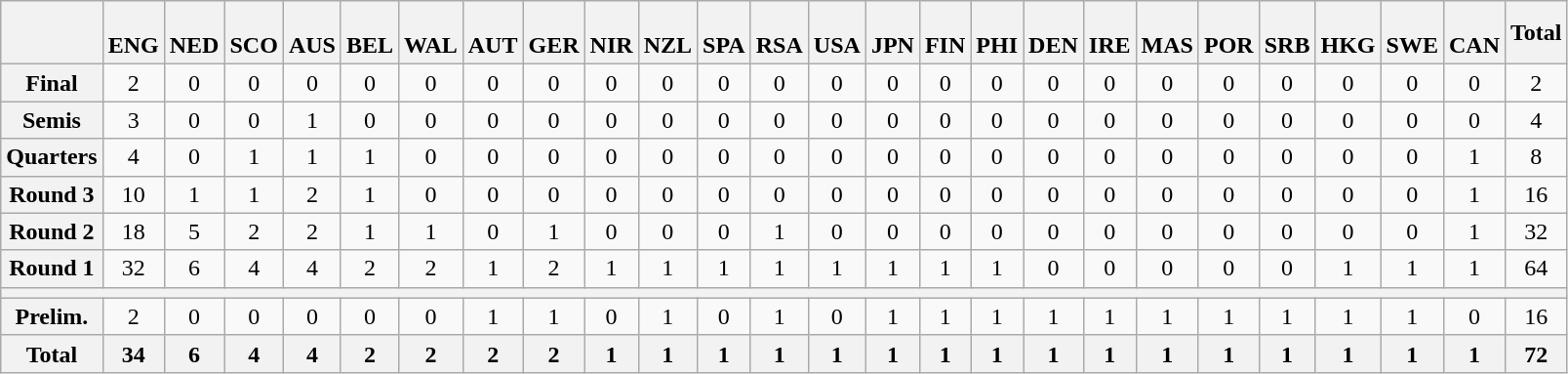<table class="wikitable">
<tr>
<th></th>
<th> <br>ENG</th>
<th> <br>NED</th>
<th> <br>SCO</th>
<th> <br>AUS</th>
<th> <br>BEL</th>
<th> <br>WAL</th>
<th> <br>AUT</th>
<th> <br>GER</th>
<th> <br>NIR</th>
<th> <br>NZL</th>
<th> <br>SPA</th>
<th> <br>RSA</th>
<th> <br>USA</th>
<th> <br>JPN</th>
<th> <br>FIN</th>
<th> <br>PHI</th>
<th> <br>DEN</th>
<th> <br>IRE</th>
<th> <br>MAS</th>
<th> <br>POR</th>
<th> <br>SRB</th>
<th> <br>HKG</th>
<th> <br>SWE</th>
<th> <br>CAN</th>
<th>Total</th>
</tr>
<tr align="center">
<th>Final</th>
<td>2</td>
<td>0</td>
<td>0</td>
<td>0</td>
<td>0</td>
<td>0</td>
<td>0</td>
<td>0</td>
<td>0</td>
<td>0</td>
<td>0</td>
<td>0</td>
<td>0</td>
<td>0</td>
<td>0</td>
<td>0</td>
<td>0</td>
<td>0</td>
<td>0</td>
<td>0</td>
<td>0</td>
<td>0</td>
<td>0</td>
<td>0</td>
<td>2</td>
</tr>
<tr align="center">
<th>Semis</th>
<td>3</td>
<td>0</td>
<td>0</td>
<td>1</td>
<td>0</td>
<td>0</td>
<td>0</td>
<td>0</td>
<td>0</td>
<td>0</td>
<td>0</td>
<td>0</td>
<td>0</td>
<td>0</td>
<td>0</td>
<td>0</td>
<td>0</td>
<td>0</td>
<td>0</td>
<td>0</td>
<td>0</td>
<td>0</td>
<td>0</td>
<td>0</td>
<td>4</td>
</tr>
<tr align="center">
<th>Quarters</th>
<td>4</td>
<td>0</td>
<td>1</td>
<td>1</td>
<td>1</td>
<td>0</td>
<td>0</td>
<td>0</td>
<td>0</td>
<td>0</td>
<td>0</td>
<td>0</td>
<td>0</td>
<td>0</td>
<td>0</td>
<td>0</td>
<td>0</td>
<td>0</td>
<td>0</td>
<td>0</td>
<td>0</td>
<td>0</td>
<td>0</td>
<td>1</td>
<td>8</td>
</tr>
<tr align="center">
<th>Round 3</th>
<td>10</td>
<td>1</td>
<td>1</td>
<td>2</td>
<td>1</td>
<td>0</td>
<td>0</td>
<td>0</td>
<td>0</td>
<td>0</td>
<td>0</td>
<td>0</td>
<td>0</td>
<td>0</td>
<td>0</td>
<td>0</td>
<td>0</td>
<td>0</td>
<td>0</td>
<td>0</td>
<td>0</td>
<td>0</td>
<td>0</td>
<td>1</td>
<td>16</td>
</tr>
<tr align="center">
<th>Round 2</th>
<td>18</td>
<td>5</td>
<td>2</td>
<td>2</td>
<td>1</td>
<td>1</td>
<td>0</td>
<td>1</td>
<td>0</td>
<td>0</td>
<td>0</td>
<td>1</td>
<td>0</td>
<td>0</td>
<td>0</td>
<td>0</td>
<td>0</td>
<td>0</td>
<td>0</td>
<td>0</td>
<td>0</td>
<td>0</td>
<td>0</td>
<td>1</td>
<td>32</td>
</tr>
<tr align="center">
<th>Round 1</th>
<td>32</td>
<td>6</td>
<td>4</td>
<td>4</td>
<td>2</td>
<td>2</td>
<td>1</td>
<td>2</td>
<td>1</td>
<td>1</td>
<td>1</td>
<td>1</td>
<td>1</td>
<td>1</td>
<td>1</td>
<td>1</td>
<td>0</td>
<td>0</td>
<td>0</td>
<td>0</td>
<td>0</td>
<td>1</td>
<td>1</td>
<td>1</td>
<td>64</td>
</tr>
<tr align="center">
<th colspan=26></th>
</tr>
<tr align="center">
<th>Prelim.</th>
<td>2</td>
<td>0</td>
<td>0</td>
<td>0</td>
<td>0</td>
<td>0</td>
<td>1</td>
<td>1</td>
<td>0</td>
<td>1</td>
<td>0</td>
<td>1</td>
<td>0</td>
<td>1</td>
<td>1</td>
<td>1</td>
<td>1</td>
<td>1</td>
<td>1</td>
<td>1</td>
<td>1</td>
<td>1</td>
<td>1</td>
<td>0</td>
<td>16</td>
</tr>
<tr>
<th>Total</th>
<th>34</th>
<th>6</th>
<th>4</th>
<th>4</th>
<th>2</th>
<th>2</th>
<th>2</th>
<th>2</th>
<th>1</th>
<th>1</th>
<th>1</th>
<th>1</th>
<th>1</th>
<th>1</th>
<th>1</th>
<th>1</th>
<th>1</th>
<th>1</th>
<th>1</th>
<th>1</th>
<th>1</th>
<th>1</th>
<th>1</th>
<th>1</th>
<th>72</th>
</tr>
</table>
